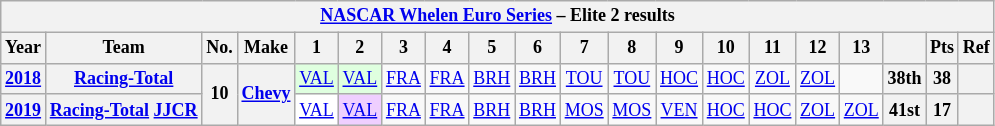<table class="wikitable" style="text-align:center; font-size:75%">
<tr>
<th colspan=20><a href='#'>NASCAR Whelen Euro Series</a> – Elite 2 results</th>
</tr>
<tr>
<th>Year</th>
<th>Team</th>
<th>No.</th>
<th>Make</th>
<th>1</th>
<th>2</th>
<th>3</th>
<th>4</th>
<th>5</th>
<th>6</th>
<th>7</th>
<th>8</th>
<th>9</th>
<th>10</th>
<th>11</th>
<th>12</th>
<th>13</th>
<th></th>
<th>Pts</th>
<th>Ref</th>
</tr>
<tr>
<th><a href='#'>2018</a></th>
<th><a href='#'>Racing-Total</a></th>
<th rowspan=2>10</th>
<th rowspan=2><a href='#'>Chevy</a></th>
<td style="background:#DFFFDF;"><a href='#'>VAL</a><br></td>
<td style="background:#DFFFDF;"><a href='#'>VAL</a><br></td>
<td><a href='#'>FRA</a></td>
<td><a href='#'>FRA</a></td>
<td><a href='#'>BRH</a></td>
<td><a href='#'>BRH</a></td>
<td><a href='#'>TOU</a></td>
<td><a href='#'>TOU</a></td>
<td><a href='#'>HOC</a></td>
<td><a href='#'>HOC</a></td>
<td><a href='#'>ZOL</a></td>
<td><a href='#'>ZOL</a></td>
<td></td>
<th>38th</th>
<th>38</th>
<th></th>
</tr>
<tr>
<th><a href='#'>2019</a></th>
<th><a href='#'>Racing-Total</a> <a href='#'>JJCR</a></th>
<td style="background:#FFFFFF;"><a href='#'>VAL</a><br></td>
<td style="background:#EFCFFF;"><a href='#'>VAL</a><br></td>
<td><a href='#'>FRA</a></td>
<td><a href='#'>FRA</a></td>
<td><a href='#'>BRH</a></td>
<td><a href='#'>BRH</a></td>
<td><a href='#'>MOS</a></td>
<td><a href='#'>MOS</a></td>
<td><a href='#'>VEN</a></td>
<td><a href='#'>HOC</a></td>
<td><a href='#'>HOC</a></td>
<td><a href='#'>ZOL</a></td>
<td><a href='#'>ZOL</a></td>
<th>41st</th>
<th>17</th>
<th></th>
</tr>
</table>
